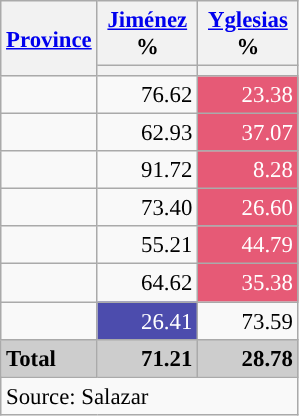<table class="wikitable sortable" style="text-align:right; font-size:95%">
<tr>
<th rowspan=2><a href='#'>Province</a></th>
<th width=60px><a href='#'>Jiménez</a> %</th>
<th width=60px><a href='#'>Yglesias</a> %</th>
</tr>
<tr>
<th style="background:"></th>
<th style="background:"></th>
</tr>
<tr>
<td align="left"></td>
<td style="background:">76.62</td>
<td style="background:#e65a76; color:white;">23.38</td>
</tr>
<tr>
<td align="left"></td>
<td style="background:">62.93</td>
<td style="background:#e65a76; color:white;">37.07</td>
</tr>
<tr>
<td align="left"></td>
<td style="background:">91.72</td>
<td style="background:#e65a76; color:white;">8.28</td>
</tr>
<tr>
<td align="left"></td>
<td style="background:">73.40</td>
<td style="background:#e65a76; color:white;">26.60</td>
</tr>
<tr>
<td align="left"></td>
<td style="background:">55.21</td>
<td style="background:#e65a76; color:white;">44.79</td>
</tr>
<tr>
<td align="left"></td>
<td style="background:">64.62</td>
<td style="background:#e65a76; color:white;">35.38</td>
</tr>
<tr>
<td align="left"></td>
<td style="background:#4c4cad; color:white;">26.41</td>
<td style="background:">73.59</td>
</tr>
<tr style="background:#CDCDCD;" class=sortbottom>
<td align="left"><strong>Total</strong></td>
<td style="background:"><strong>71.21</strong></td>
<td><strong>28.78</strong></td>
</tr>
<tr class=sortbottom>
<td align=left colspan=11>Source: Salazar</td>
</tr>
</table>
